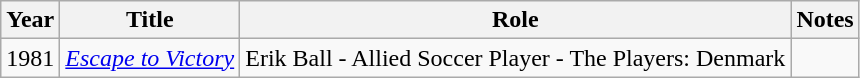<table class="wikitable">
<tr>
<th>Year</th>
<th>Title</th>
<th>Role</th>
<th>Notes</th>
</tr>
<tr>
<td>1981</td>
<td><em><a href='#'>Escape to Victory</a></em></td>
<td>Erik Ball - Allied Soccer Player - The Players: Denmark</td>
<td></td>
</tr>
</table>
